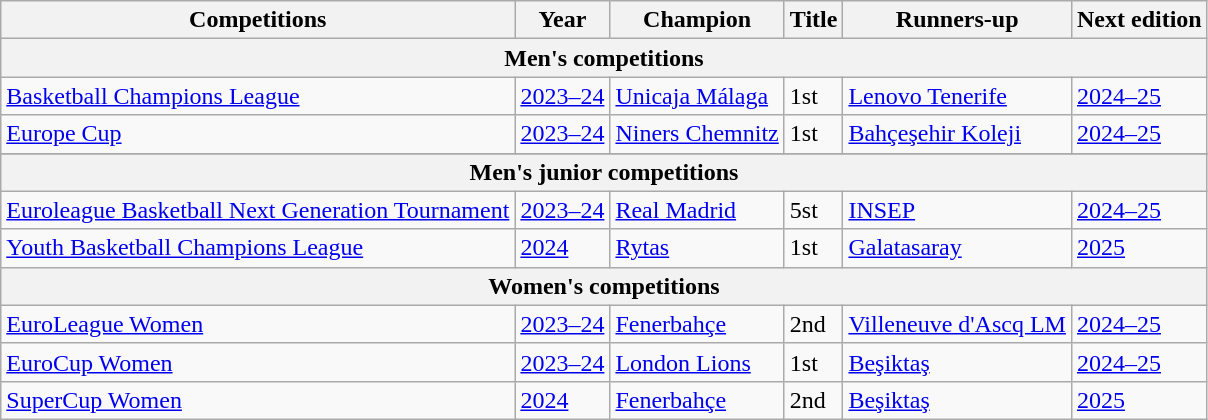<table class="wikitable sortable">
<tr>
<th>Competitions</th>
<th>Year</th>
<th>Champion</th>
<th>Title</th>
<th>Runners-up</th>
<th>Next edition</th>
</tr>
<tr>
<th colspan=6>Men's competitions</th>
</tr>
<tr>
<td><a href='#'>Basketball Champions League</a></td>
<td><a href='#'>2023–24</a></td>
<td> <a href='#'>Unicaja Málaga</a></td>
<td>1st</td>
<td> <a href='#'>Lenovo Tenerife</a></td>
<td><a href='#'>2024–25</a></td>
</tr>
<tr>
<td><a href='#'>Europe Cup</a></td>
<td><a href='#'>2023–24</a></td>
<td> <a href='#'>Niners Chemnitz</a></td>
<td>1st</td>
<td> <a href='#'>Bahçeşehir Koleji</a></td>
<td><a href='#'>2024–25</a></td>
</tr>
<tr>
</tr>
<tr>
<th colspan=6>Men's junior competitions</th>
</tr>
<tr>
<td><a href='#'>Euroleague Basketball Next Generation Tournament</a></td>
<td><a href='#'>2023–24</a></td>
<td> <a href='#'>Real Madrid</a></td>
<td>5st</td>
<td> <a href='#'>INSEP</a></td>
<td><a href='#'>2024–25</a></td>
</tr>
<tr>
<td><a href='#'>Youth Basketball Champions League</a></td>
<td><a href='#'>2024</a></td>
<td> <a href='#'>Rytas</a></td>
<td>1st</td>
<td> <a href='#'>Galatasaray</a></td>
<td><a href='#'>2025</a></td>
</tr>
<tr>
<th colspan=6>Women's competitions</th>
</tr>
<tr>
<td><a href='#'>EuroLeague Women</a></td>
<td><a href='#'>2023–24</a></td>
<td> <a href='#'>Fenerbahçe</a></td>
<td>2nd</td>
<td> <a href='#'>Villeneuve d'Ascq LM</a></td>
<td><a href='#'>2024–25</a></td>
</tr>
<tr>
<td><a href='#'>EuroCup Women</a></td>
<td><a href='#'>2023–24</a></td>
<td> <a href='#'>London Lions</a></td>
<td>1st</td>
<td> <a href='#'>Beşiktaş</a></td>
<td><a href='#'>2024–25</a></td>
</tr>
<tr>
<td><a href='#'>SuperCup Women</a></td>
<td><a href='#'>2024</a></td>
<td> <a href='#'>Fenerbahçe</a></td>
<td>2nd</td>
<td> <a href='#'>Beşiktaş</a></td>
<td><a href='#'>2025</a></td>
</tr>
</table>
